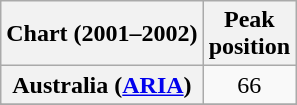<table class="wikitable sortable plainrowheaders">
<tr>
<th>Chart (2001–2002)</th>
<th>Peak<br>position</th>
</tr>
<tr>
<th scope="row">Australia (<a href='#'>ARIA</a>)</th>
<td align="center">66</td>
</tr>
<tr>
</tr>
<tr>
</tr>
<tr>
</tr>
</table>
